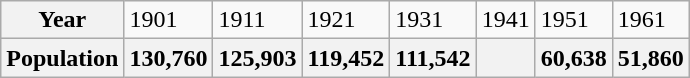<table class="wikitable">
<tr>
<th>Year</th>
<td>1901</td>
<td>1911</td>
<td>1921</td>
<td>1931</td>
<td>1941</td>
<td>1951</td>
<td>1961</td>
</tr>
<tr>
<th>Population</th>
<th>130,760</th>
<th>125,903</th>
<th>119,452</th>
<th>111,542</th>
<th></th>
<th>60,638</th>
<th>51,860</th>
</tr>
</table>
